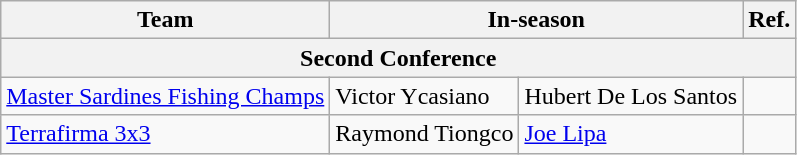<table class="wikitable">
<tr>
<th>Team</th>
<th colspan="2">In-season</th>
<th>Ref.</th>
</tr>
<tr>
<th colspan="4">Second Conference</th>
</tr>
<tr>
<td><a href='#'>Master Sardines Fishing Champs</a></td>
<td>Victor Ycasiano</td>
<td>Hubert De Los Santos</td>
<td></td>
</tr>
<tr>
<td><a href='#'>Terrafirma 3x3</a></td>
<td>Raymond Tiongco</td>
<td><a href='#'>Joe Lipa</a></td>
<td></td>
</tr>
</table>
